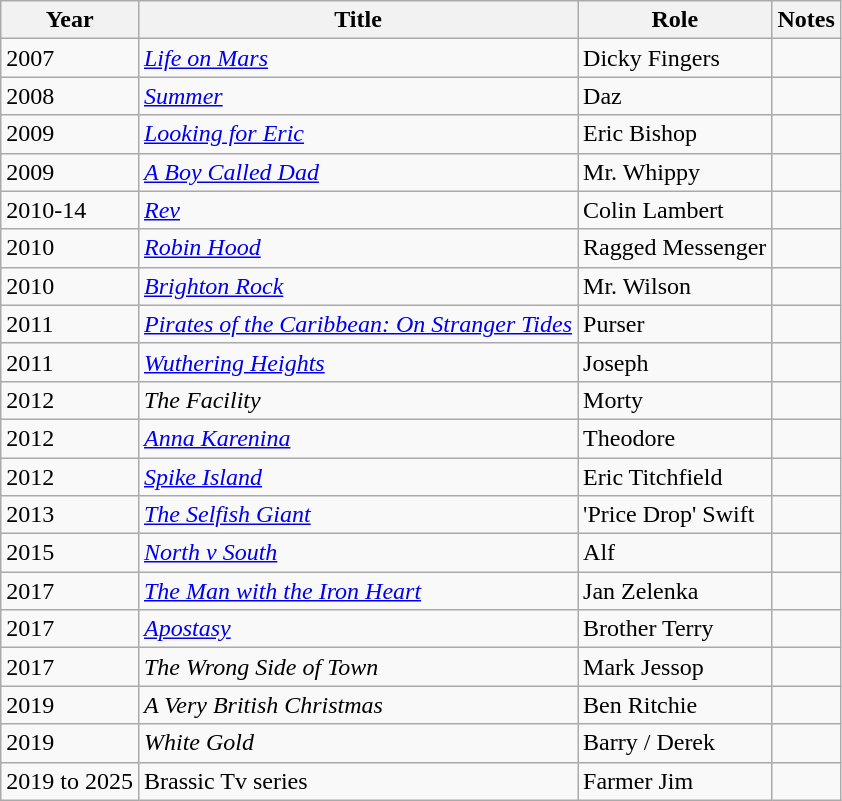<table class="wikitable">
<tr>
<th>Year</th>
<th>Title</th>
<th>Role</th>
<th>Notes</th>
</tr>
<tr>
<td>2007</td>
<td><em><a href='#'>Life on Mars</a></em></td>
<td>Dicky Fingers</td>
<td></td>
</tr>
<tr>
<td>2008</td>
<td><em><a href='#'>Summer</a></em></td>
<td>Daz</td>
<td></td>
</tr>
<tr>
<td>2009</td>
<td><em><a href='#'>Looking for Eric</a></em></td>
<td>Eric Bishop</td>
<td></td>
</tr>
<tr>
<td>2009</td>
<td><em><a href='#'>A Boy Called Dad</a></em></td>
<td>Mr. Whippy</td>
<td></td>
</tr>
<tr>
<td>2010-14</td>
<td><em><a href='#'>Rev</a></em></td>
<td>Colin Lambert</td>
<td></td>
</tr>
<tr>
<td>2010</td>
<td><em><a href='#'>Robin Hood</a></em></td>
<td>Ragged Messenger</td>
<td></td>
</tr>
<tr>
<td>2010</td>
<td><em><a href='#'>Brighton Rock</a></em></td>
<td>Mr. Wilson</td>
<td></td>
</tr>
<tr>
<td>2011</td>
<td><em><a href='#'>Pirates of the Caribbean: On Stranger Tides</a></em></td>
<td>Purser</td>
<td></td>
</tr>
<tr>
<td>2011</td>
<td><em><a href='#'>Wuthering Heights</a></em></td>
<td>Joseph</td>
<td></td>
</tr>
<tr>
<td>2012</td>
<td><em>The Facility</em></td>
<td>Morty</td>
<td></td>
</tr>
<tr>
<td>2012</td>
<td><em><a href='#'>Anna Karenina</a></em></td>
<td>Theodore</td>
<td></td>
</tr>
<tr>
<td>2012</td>
<td><em><a href='#'>Spike Island</a></em></td>
<td>Eric Titchfield</td>
<td></td>
</tr>
<tr>
<td>2013</td>
<td><em><a href='#'>The Selfish Giant</a></em></td>
<td>'Price Drop' Swift</td>
<td></td>
</tr>
<tr>
<td>2015</td>
<td><em><a href='#'>North v South</a></em></td>
<td>Alf</td>
<td></td>
</tr>
<tr>
<td>2017</td>
<td><em><a href='#'>The Man with the Iron Heart</a></em></td>
<td>Jan Zelenka</td>
<td></td>
</tr>
<tr>
<td>2017</td>
<td><em><a href='#'>Apostasy</a></em></td>
<td>Brother Terry</td>
<td></td>
</tr>
<tr>
<td>2017</td>
<td><em>The Wrong Side of Town</em></td>
<td>Mark Jessop</td>
<td></td>
</tr>
<tr>
<td>2019</td>
<td><em>A Very British Christmas</em></td>
<td>Ben Ritchie</td>
<td></td>
</tr>
<tr>
<td>2019</td>
<td><em>White Gold</em></td>
<td>Barry / Derek</td>
<td></td>
</tr>
<tr>
<td>2019 to 2025</td>
<td>Brassic Tv series</td>
<td>Farmer Jim</td>
<td></td>
</tr>
</table>
